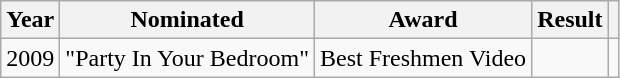<table class="wikitable">
<tr>
<th>Year</th>
<th>Nominated</th>
<th>Award</th>
<th>Result</th>
<th></th>
</tr>
<tr>
<td>2009</td>
<td>"Party In Your Bedroom"</td>
<td>Best Freshmen Video</td>
<td></td>
<td style="text-align:center;"></td>
</tr>
</table>
